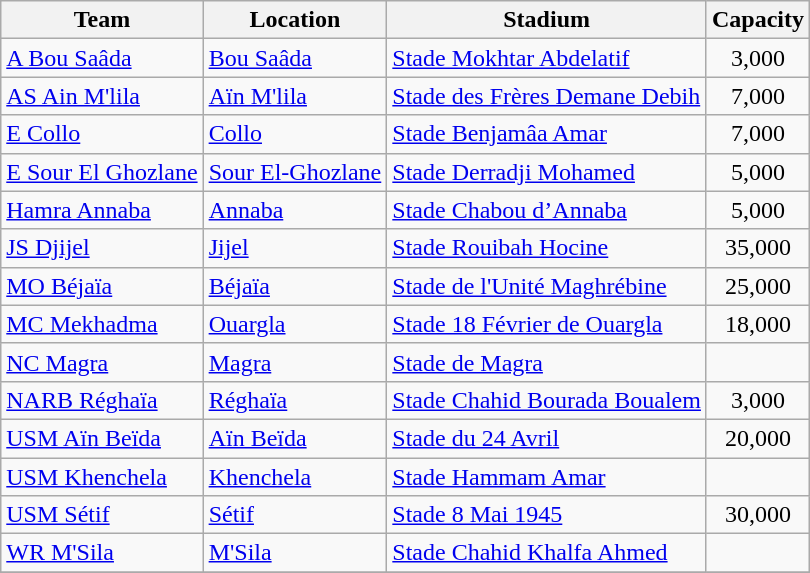<table class="wikitable sortable">
<tr>
<th>Team</th>
<th>Location</th>
<th>Stadium</th>
<th>Capacity</th>
</tr>
<tr>
<td><a href='#'>A Bou Saâda</a></td>
<td><a href='#'>Bou Saâda</a></td>
<td><a href='#'>Stade Mokhtar Abdelatif</a></td>
<td align="center">3,000</td>
</tr>
<tr>
<td><a href='#'>AS Ain M'lila</a></td>
<td><a href='#'>Aïn M'lila</a></td>
<td><a href='#'>Stade des Frères Demane Debih</a></td>
<td align="center">7,000</td>
</tr>
<tr>
<td><a href='#'>E Collo</a></td>
<td><a href='#'>Collo</a></td>
<td><a href='#'>Stade Benjamâa Amar</a></td>
<td align="center">7,000</td>
</tr>
<tr>
<td><a href='#'>E Sour El Ghozlane</a></td>
<td><a href='#'>Sour El-Ghozlane</a></td>
<td><a href='#'>Stade Derradji Mohamed</a></td>
<td align="center">5,000</td>
</tr>
<tr>
<td><a href='#'>Hamra Annaba</a></td>
<td><a href='#'>Annaba</a></td>
<td><a href='#'>Stade Chabou d’Annaba</a></td>
<td align="center">5,000</td>
</tr>
<tr>
<td><a href='#'>JS Djijel</a></td>
<td><a href='#'>Jijel</a></td>
<td><a href='#'>Stade Rouibah Hocine</a></td>
<td align="center">35,000</td>
</tr>
<tr>
<td><a href='#'>MO Béjaïa</a></td>
<td><a href='#'>Béjaïa</a></td>
<td><a href='#'>Stade de l'Unité Maghrébine</a></td>
<td align="center">25,000</td>
</tr>
<tr>
<td><a href='#'>MC Mekhadma</a></td>
<td><a href='#'>Ouargla</a></td>
<td><a href='#'>Stade 18 Février de Ouargla</a></td>
<td align="center">18,000</td>
</tr>
<tr>
<td><a href='#'>NC Magra</a></td>
<td><a href='#'>Magra</a></td>
<td><a href='#'>Stade de Magra</a></td>
<td align="center"></td>
</tr>
<tr>
<td><a href='#'>NARB Réghaïa</a></td>
<td><a href='#'>Réghaïa</a></td>
<td><a href='#'>Stade Chahid Bourada Boualem</a></td>
<td align="center">3,000</td>
</tr>
<tr>
<td><a href='#'>USM Aïn Beïda</a></td>
<td><a href='#'>Aïn Beïda</a></td>
<td><a href='#'>Stade du 24 Avril</a></td>
<td align="center">20,000</td>
</tr>
<tr>
<td><a href='#'>USM Khenchela</a></td>
<td><a href='#'>Khenchela</a></td>
<td><a href='#'>Stade Hammam Amar</a></td>
<td align="center"></td>
</tr>
<tr>
<td><a href='#'>USM Sétif</a></td>
<td><a href='#'>Sétif</a></td>
<td><a href='#'>Stade 8 Mai 1945</a></td>
<td align="center">30,000</td>
</tr>
<tr>
<td><a href='#'>WR M'Sila</a></td>
<td><a href='#'>M'Sila</a></td>
<td><a href='#'>Stade Chahid Khalfa Ahmed</a></td>
<td align="center"></td>
</tr>
<tr>
</tr>
</table>
